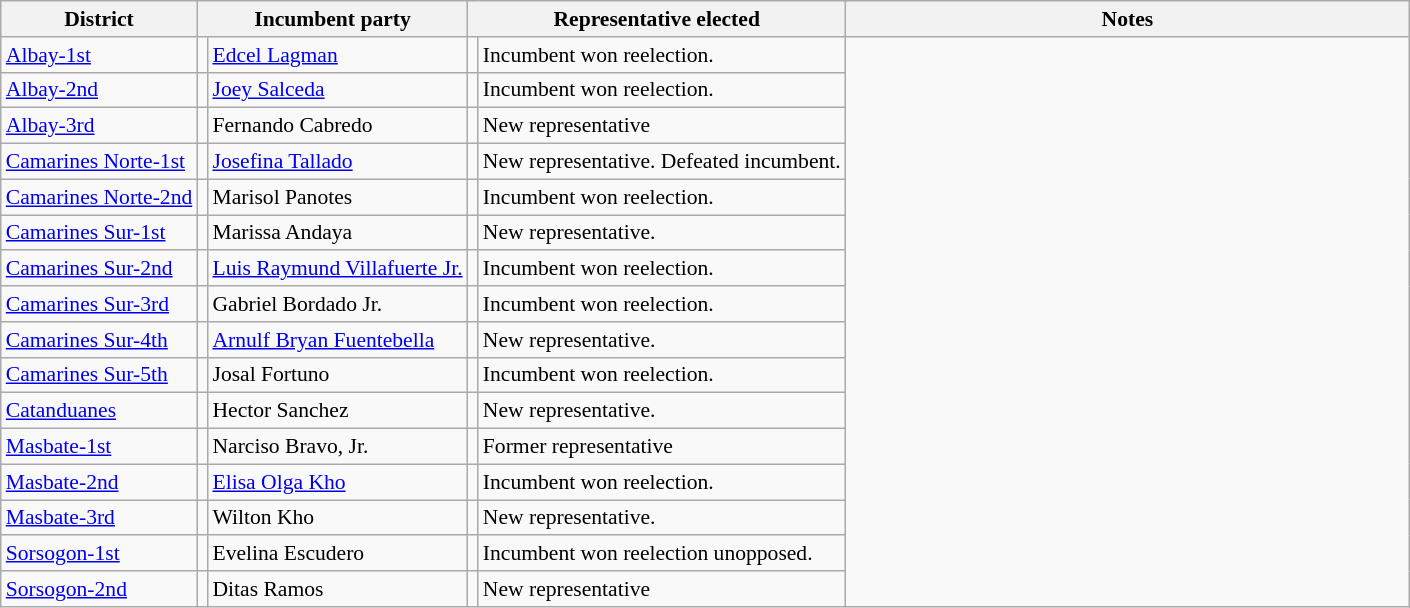<table class=wikitable style="font-size:90%;">
<tr>
<th>District</th>
<th colspan=2>Incumbent party</th>
<th colspan=3>Representative elected</th>
<th width=40%>Notes</th>
</tr>
<tr>
<td><a href='#'>Albay-1st</a></td>
<td></td>
<td><a href='#'>Edcel Lagman</a></td>
<td></td>
<td>Incumbent won reelection.</td>
</tr>
<tr>
<td><a href='#'>Albay-2nd</a></td>
<td></td>
<td><a href='#'>Joey Salceda</a></td>
<td></td>
<td>Incumbent won reelection.</td>
</tr>
<tr>
<td><a href='#'>Albay-3rd</a></td>
<td></td>
<td>Fernando Cabredo</td>
<td></td>
<td>New representative</td>
</tr>
<tr>
<td><a href='#'>Camarines Norte-1st</a></td>
<td></td>
<td><a href='#'>Josefina Tallado</a></td>
<td></td>
<td>New representative. Defeated incumbent.</td>
</tr>
<tr>
<td><a href='#'>Camarines Norte-2nd</a></td>
<td></td>
<td>Marisol Panotes</td>
<td></td>
<td>Incumbent won reelection.</td>
</tr>
<tr>
<td><a href='#'>Camarines Sur-1st</a></td>
<td></td>
<td>Marissa Andaya</td>
<td></td>
<td>New representative.</td>
</tr>
<tr>
<td><a href='#'>Camarines Sur-2nd</a></td>
<td></td>
<td><a href='#'>Luis Raymund Villafuerte Jr.</a></td>
<td></td>
<td>Incumbent won reelection.</td>
</tr>
<tr>
<td><a href='#'>Camarines Sur-3rd</a></td>
<td></td>
<td>Gabriel Bordado Jr.</td>
<td></td>
<td>Incumbent won reelection.</td>
</tr>
<tr>
<td><a href='#'>Camarines Sur-4th</a></td>
<td></td>
<td><a href='#'>Arnulf Bryan Fuentebella</a></td>
<td></td>
<td>New representative.</td>
</tr>
<tr>
<td><a href='#'>Camarines Sur-5th</a></td>
<td></td>
<td>Josal Fortuno</td>
<td></td>
<td>Incumbent won reelection.</td>
</tr>
<tr>
<td><a href='#'>Catanduanes</a></td>
<td></td>
<td>Hector Sanchez</td>
<td></td>
<td>New representative.</td>
</tr>
<tr>
<td><a href='#'>Masbate-1st</a></td>
<td></td>
<td>Narciso Bravo, Jr.</td>
<td></td>
<td>Former representative</td>
</tr>
<tr>
<td><a href='#'>Masbate-2nd</a></td>
<td></td>
<td><a href='#'>Elisa Olga Kho</a></td>
<td></td>
<td>Incumbent won reelection.</td>
</tr>
<tr>
<td><a href='#'>Masbate-3rd</a></td>
<td></td>
<td>Wilton Kho</td>
<td></td>
<td>New representative.</td>
</tr>
<tr>
<td><a href='#'>Sorsogon-1st</a></td>
<td></td>
<td>Evelina Escudero</td>
<td></td>
<td>Incumbent won reelection unopposed.</td>
</tr>
<tr>
<td><a href='#'>Sorsogon-2nd</a></td>
<td></td>
<td>Ditas Ramos</td>
<td></td>
<td>New representative</td>
</tr>
</table>
